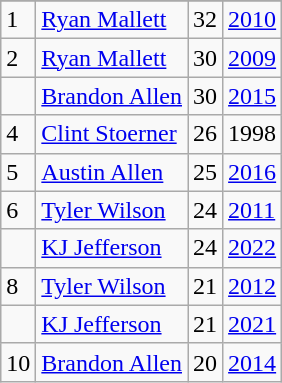<table class="wikitable">
<tr>
</tr>
<tr>
<td>1</td>
<td><a href='#'>Ryan Mallett</a></td>
<td>32</td>
<td><a href='#'>2010</a></td>
</tr>
<tr>
<td>2</td>
<td><a href='#'>Ryan Mallett</a></td>
<td>30</td>
<td><a href='#'>2009</a></td>
</tr>
<tr>
<td></td>
<td><a href='#'>Brandon Allen</a></td>
<td>30</td>
<td><a href='#'>2015</a></td>
</tr>
<tr>
<td>4</td>
<td><a href='#'>Clint Stoerner</a></td>
<td>26</td>
<td>1998</td>
</tr>
<tr>
<td>5</td>
<td><a href='#'>Austin Allen</a></td>
<td>25</td>
<td><a href='#'>2016</a></td>
</tr>
<tr>
<td>6</td>
<td><a href='#'>Tyler Wilson</a></td>
<td>24</td>
<td><a href='#'>2011</a></td>
</tr>
<tr>
<td></td>
<td><a href='#'>KJ Jefferson</a></td>
<td>24</td>
<td><a href='#'>2022</a></td>
</tr>
<tr>
<td>8</td>
<td><a href='#'>Tyler Wilson</a></td>
<td>21</td>
<td><a href='#'>2012</a></td>
</tr>
<tr>
<td></td>
<td><a href='#'>KJ Jefferson</a></td>
<td>21</td>
<td><a href='#'>2021</a></td>
</tr>
<tr>
<td>10</td>
<td><a href='#'>Brandon Allen</a></td>
<td>20</td>
<td><a href='#'>2014</a></td>
</tr>
</table>
